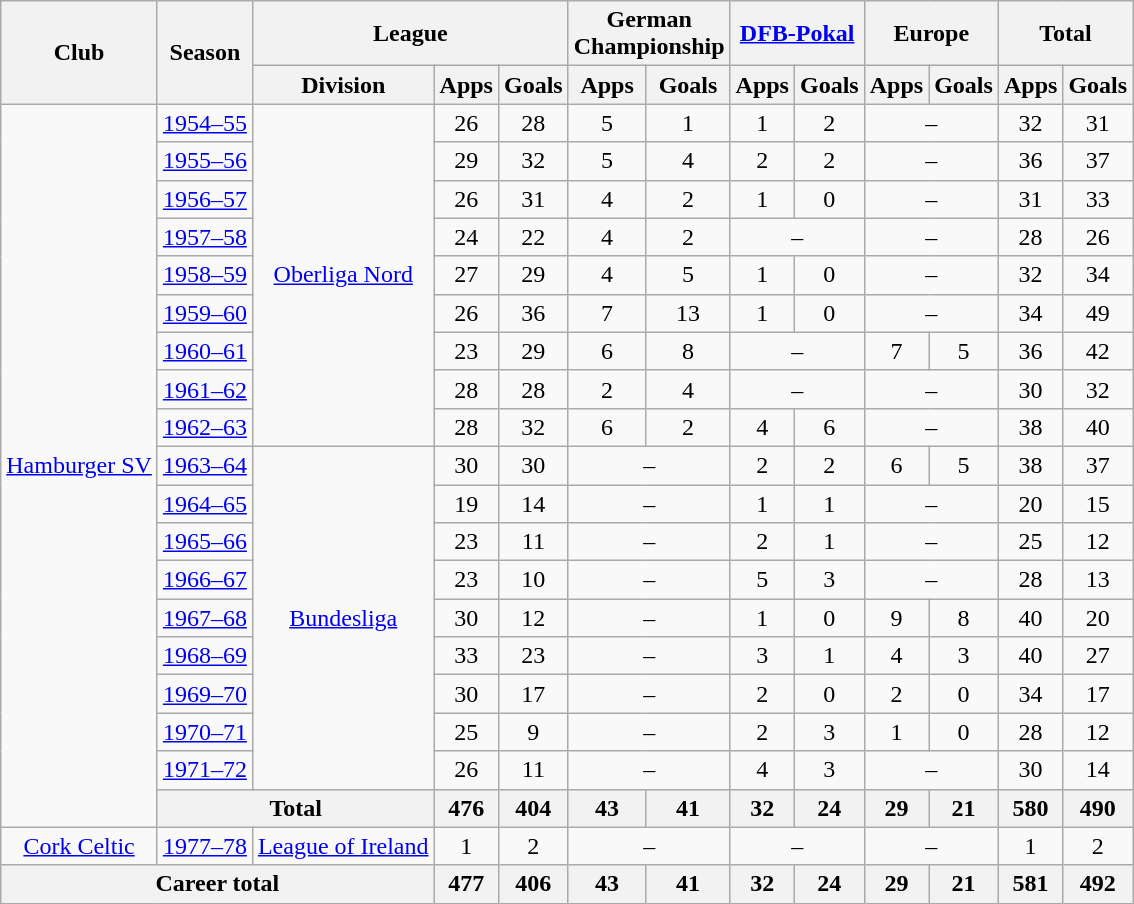<table class="wikitable" style="text-align:center">
<tr>
<th rowspan="2">Club</th>
<th rowspan="2">Season</th>
<th colspan="3">League</th>
<th colspan="2">German<br>Championship</th>
<th colspan="2"><a href='#'>DFB-Pokal</a></th>
<th colspan="2">Europe</th>
<th colspan="2">Total</th>
</tr>
<tr>
<th>Division</th>
<th>Apps</th>
<th>Goals</th>
<th>Apps</th>
<th>Goals</th>
<th>Apps</th>
<th>Goals</th>
<th>Apps</th>
<th>Goals</th>
<th>Apps</th>
<th>Goals</th>
</tr>
<tr>
<td rowspan="19"><a href='#'>Hamburger SV</a></td>
<td><a href='#'>1954–55</a></td>
<td rowspan="9"><a href='#'>Oberliga Nord</a></td>
<td>26</td>
<td>28</td>
<td>5</td>
<td>1</td>
<td>1</td>
<td>2</td>
<td colspan="2">–</td>
<td>32</td>
<td>31</td>
</tr>
<tr>
<td><a href='#'>1955–56</a></td>
<td>29</td>
<td>32</td>
<td>5</td>
<td>4</td>
<td>2</td>
<td>2</td>
<td colspan="2">–</td>
<td>36</td>
<td>37</td>
</tr>
<tr>
<td><a href='#'>1956–57</a></td>
<td>26</td>
<td>31</td>
<td>4</td>
<td>2</td>
<td>1</td>
<td>0</td>
<td colspan="2">–</td>
<td>31</td>
<td>33</td>
</tr>
<tr>
<td><a href='#'>1957–58</a></td>
<td>24</td>
<td>22</td>
<td>4</td>
<td>2</td>
<td colspan="2">–</td>
<td colspan="2">–</td>
<td>28</td>
<td>26</td>
</tr>
<tr>
<td><a href='#'>1958–59</a></td>
<td>27</td>
<td>29</td>
<td>4</td>
<td>5</td>
<td>1</td>
<td>0</td>
<td colspan="2">–</td>
<td>32</td>
<td>34</td>
</tr>
<tr>
<td><a href='#'>1959–60</a></td>
<td>26</td>
<td>36</td>
<td>7</td>
<td>13</td>
<td>1</td>
<td>0</td>
<td colspan="2">–</td>
<td>34</td>
<td>49</td>
</tr>
<tr>
<td><a href='#'>1960–61</a></td>
<td>23</td>
<td>29</td>
<td>6</td>
<td>8</td>
<td colspan="2">–</td>
<td>7</td>
<td>5</td>
<td>36</td>
<td>42</td>
</tr>
<tr>
<td><a href='#'>1961–62</a></td>
<td>28</td>
<td>28</td>
<td>2</td>
<td>4</td>
<td colspan="2">–</td>
<td colspan="2">–</td>
<td>30</td>
<td>32</td>
</tr>
<tr>
<td><a href='#'>1962–63</a></td>
<td>28</td>
<td>32</td>
<td>6</td>
<td>2</td>
<td>4</td>
<td>6</td>
<td colspan="2">–</td>
<td>38</td>
<td>40</td>
</tr>
<tr>
<td><a href='#'>1963–64</a></td>
<td rowspan="9"><a href='#'>Bundesliga</a></td>
<td>30</td>
<td>30</td>
<td colspan="2">–</td>
<td>2</td>
<td>2</td>
<td>6</td>
<td>5</td>
<td>38</td>
<td>37</td>
</tr>
<tr>
<td><a href='#'>1964–65</a></td>
<td>19</td>
<td>14</td>
<td colspan="2">–</td>
<td>1</td>
<td>1</td>
<td colspan="2">–</td>
<td>20</td>
<td>15</td>
</tr>
<tr>
<td><a href='#'>1965–66</a></td>
<td>23</td>
<td>11</td>
<td colspan="2">–</td>
<td>2</td>
<td>1</td>
<td colspan="2">–</td>
<td>25</td>
<td>12</td>
</tr>
<tr>
<td><a href='#'>1966–67</a></td>
<td>23</td>
<td>10</td>
<td colspan="2">–</td>
<td>5</td>
<td>3</td>
<td colspan="2">–</td>
<td>28</td>
<td>13</td>
</tr>
<tr>
<td><a href='#'>1967–68</a></td>
<td>30</td>
<td>12</td>
<td colspan="2">–</td>
<td>1</td>
<td>0</td>
<td>9</td>
<td>8</td>
<td>40</td>
<td>20</td>
</tr>
<tr>
<td><a href='#'>1968–69</a></td>
<td>33</td>
<td>23</td>
<td colspan="2">–</td>
<td>3</td>
<td>1</td>
<td>4</td>
<td>3</td>
<td>40</td>
<td>27</td>
</tr>
<tr>
<td><a href='#'>1969–70</a></td>
<td>30</td>
<td>17</td>
<td colspan="2">–</td>
<td>2</td>
<td>0</td>
<td>2</td>
<td>0</td>
<td>34</td>
<td>17</td>
</tr>
<tr>
<td><a href='#'>1970–71</a></td>
<td>25</td>
<td>9</td>
<td colspan="2">–</td>
<td>2</td>
<td>3</td>
<td>1</td>
<td>0</td>
<td>28</td>
<td>12</td>
</tr>
<tr>
<td><a href='#'>1971–72</a></td>
<td>26</td>
<td>11</td>
<td colspan="2">–</td>
<td>4</td>
<td>3</td>
<td colspan="2">–</td>
<td>30</td>
<td>14</td>
</tr>
<tr>
<th colspan="2">Total</th>
<th>476</th>
<th>404</th>
<th>43</th>
<th>41</th>
<th>32</th>
<th>24</th>
<th>29</th>
<th>21</th>
<th>580</th>
<th>490</th>
</tr>
<tr>
<td><a href='#'>Cork Celtic</a></td>
<td><a href='#'>1977–78</a></td>
<td><a href='#'>League of Ireland</a></td>
<td>1</td>
<td>2</td>
<td colspan="2">–</td>
<td colspan="2">–</td>
<td colspan="2">–</td>
<td>1</td>
<td>2</td>
</tr>
<tr>
<th colspan="3">Career total</th>
<th>477</th>
<th>406</th>
<th>43</th>
<th>41</th>
<th>32</th>
<th>24</th>
<th>29</th>
<th>21</th>
<th>581</th>
<th>492</th>
</tr>
</table>
